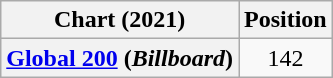<table class="wikitable plainrowheaders" style="text-align:center">
<tr>
<th>Chart (2021)</th>
<th>Position</th>
</tr>
<tr>
<th scope="row"><a href='#'>Global 200</a> (<em>Billboard</em>)</th>
<td>142</td>
</tr>
</table>
